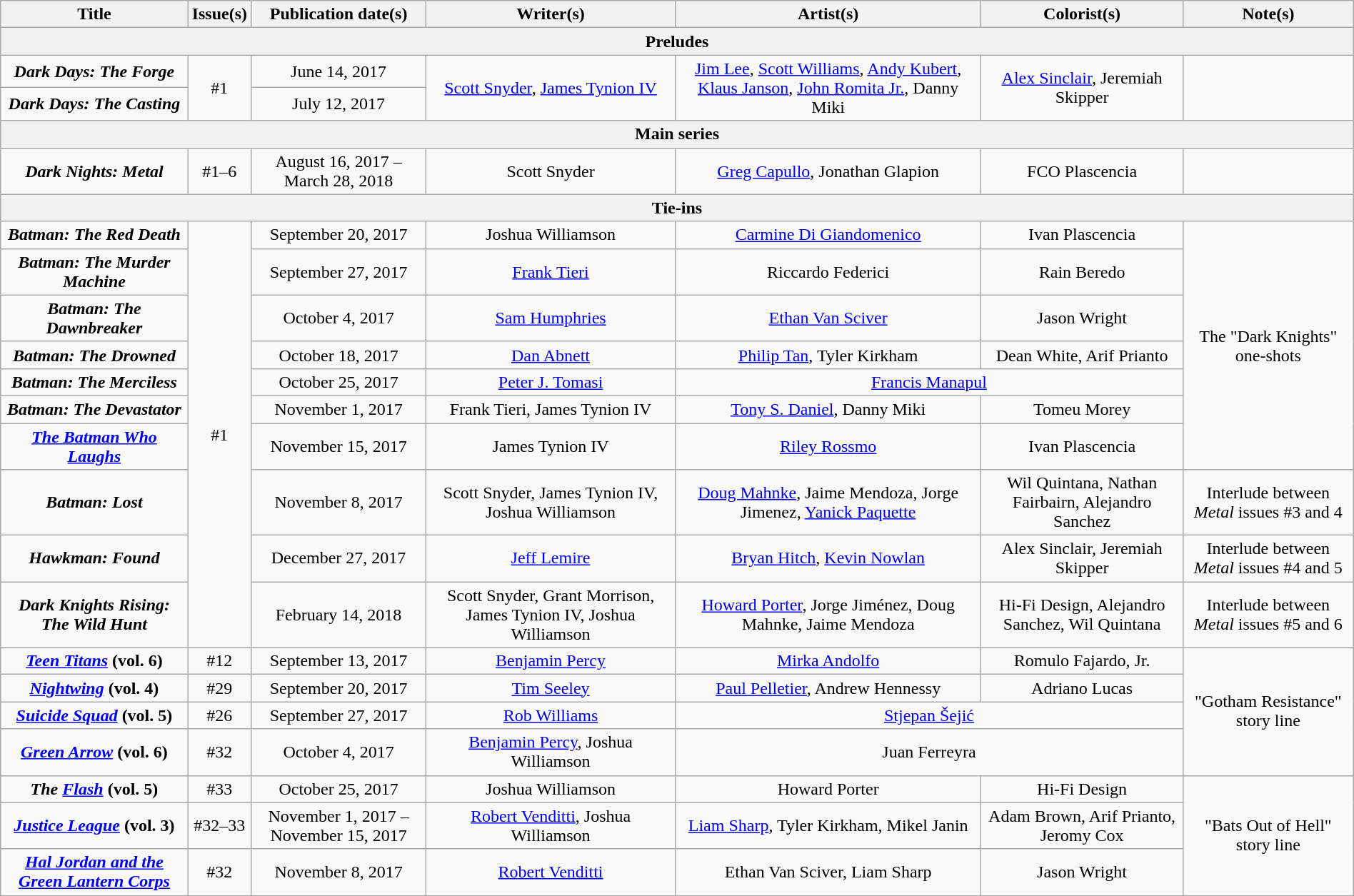<table class="wikitable" style="text-align:center; width:100%">
<tr>
<th>Title</th>
<th>Issue(s)</th>
<th>Publication date(s)</th>
<th>Writer(s)</th>
<th>Artist(s)</th>
<th>Colorist(s)</th>
<th>Note(s)</th>
</tr>
<tr>
<th colspan="7">Preludes</th>
</tr>
<tr>
<td><strong><em>Dark Days: The Forge</em></strong></td>
<td rowspan="2">#1</td>
<td>June 14, 2017</td>
<td rowspan="2"><a href='#'>Scott Snyder</a>, <a href='#'>James Tynion IV</a></td>
<td rowspan="2"><a href='#'>Jim Lee</a>, <a href='#'>Scott Williams</a>, <a href='#'>Andy Kubert</a>, <a href='#'>Klaus Janson</a>, <a href='#'>John Romita Jr.</a>, Danny Miki</td>
<td rowspan="2"><a href='#'>Alex Sinclair</a>, Jeremiah Skipper</td>
<td rowspan="2"></td>
</tr>
<tr>
<td><strong><em>Dark Days: The Casting</em></strong></td>
<td>July 12, 2017</td>
</tr>
<tr>
<th colspan="7">Main series</th>
</tr>
<tr>
<td><strong><em>Dark Nights: Metal</em></strong></td>
<td>#1–6</td>
<td>August 16, 2017 – March 28, 2018</td>
<td>Scott Snyder</td>
<td><a href='#'>Greg Capullo</a>, Jonathan Glapion</td>
<td>FCO Plascencia</td>
<td></td>
</tr>
<tr>
<th colspan="7"><strong>Tie-ins</strong></th>
</tr>
<tr>
<td><strong><em>Batman: The Red Death</em></strong></td>
<td rowspan="10">#1</td>
<td>September 20, 2017</td>
<td>Joshua Williamson</td>
<td><a href='#'>Carmine Di Giandomenico</a></td>
<td>Ivan Plascencia</td>
<td rowspan="7">The "Dark Knights" one-shots</td>
</tr>
<tr>
<td><strong><em>Batman: The Murder Machine</em></strong></td>
<td>September 27, 2017</td>
<td><a href='#'>Frank Tieri</a></td>
<td>Riccardo Federici</td>
<td>Rain Beredo</td>
</tr>
<tr>
<td><strong><em>Batman: The Dawnbreaker</em></strong></td>
<td>October 4, 2017</td>
<td><a href='#'>Sam Humphries</a></td>
<td><a href='#'>Ethan Van Sciver</a></td>
<td>Jason Wright</td>
</tr>
<tr>
<td><strong><em>Batman: The Drowned</em></strong></td>
<td>October 18, 2017</td>
<td><a href='#'>Dan Abnett</a></td>
<td><a href='#'>Philip Tan</a>, Tyler Kirkham</td>
<td>Dean White, Arif Prianto</td>
</tr>
<tr>
<td><strong><em>Batman: The Merciless</em></strong></td>
<td>October 25, 2017</td>
<td><a href='#'>Peter J. Tomasi</a></td>
<td colspan="2"><a href='#'>Francis Manapul</a></td>
</tr>
<tr>
<td><strong><em>Batman: The Devastator</em></strong></td>
<td>November 1, 2017</td>
<td>Frank Tieri, James Tynion IV</td>
<td><a href='#'>Tony S. Daniel</a>, Danny Miki</td>
<td>Tomeu Morey</td>
</tr>
<tr>
<td><strong><em><a href='#'>The Batman Who Laughs</a></em></strong></td>
<td>November 15, 2017</td>
<td>James Tynion IV</td>
<td><a href='#'>Riley Rossmo</a></td>
<td>Ivan Plascencia</td>
</tr>
<tr>
<td><strong><em>Batman: Lost</em></strong></td>
<td>November 8, 2017</td>
<td>Scott Snyder, James Tynion IV, Joshua Williamson </td>
<td><a href='#'>Doug Mahnke</a>, Jaime Mendoza, Jorge Jimenez, <a href='#'>Yanick Paquette</a></td>
<td>Wil Quintana, Nathan Fairbairn, Alejandro Sanchez</td>
<td>Interlude between <em>Metal</em> issues #3 and 4</td>
</tr>
<tr>
<td><strong><em>Hawkman: Found</em></strong></td>
<td>December 27, 2017</td>
<td><a href='#'>Jeff Lemire</a></td>
<td><a href='#'>Bryan Hitch</a>, <a href='#'>Kevin Nowlan</a></td>
<td>Alex Sinclair, Jeremiah Skipper</td>
<td>Interlude between <em>Metal</em> issues #4 and 5</td>
</tr>
<tr>
<td><strong><em>Dark Knights Rising: The Wild Hunt</em></strong></td>
<td>February 14, 2018</td>
<td>Scott Snyder, Grant Morrison, James Tynion IV, Joshua Williamson</td>
<td><a href='#'>Howard Porter</a>, Jorge Jiménez, Doug Mahnke, Jaime Mendoza</td>
<td>Hi-Fi Design, Alejandro Sanchez, Wil Quintana</td>
<td>Interlude between <em>Metal</em> issues #5 and 6</td>
</tr>
<tr>
<td><strong><em><a href='#'>Teen Titans</a></em></strong> <strong>(vol. 6)</strong></td>
<td>#12</td>
<td>September 13, 2017</td>
<td><a href='#'>Benjamin Percy</a></td>
<td><a href='#'>Mirka Andolfo</a></td>
<td>Romulo Fajardo, Jr.</td>
<td rowspan="4">"Gotham Resistance" story line</td>
</tr>
<tr>
<td><strong><em><a href='#'>Nightwing</a></em></strong> <strong>(vol. 4)</strong></td>
<td>#29</td>
<td>September 20, 2017</td>
<td><a href='#'>Tim Seeley</a></td>
<td><a href='#'>Paul Pelletier</a>, Andrew Hennessy</td>
<td>Adriano Lucas</td>
</tr>
<tr>
<td><strong><em><a href='#'>Suicide Squad</a></em></strong> <strong>(vol. 5)</strong></td>
<td>#26</td>
<td>September 27, 2017</td>
<td><a href='#'>Rob Williams</a></td>
<td colspan="2"><a href='#'>Stjepan Šejić</a></td>
</tr>
<tr>
<td><strong><em><a href='#'>Green Arrow</a></em></strong> <strong>(vol. 6)</strong></td>
<td>#32</td>
<td>October 4, 2017</td>
<td><a href='#'>Benjamin Percy</a>, Joshua Williamson</td>
<td colspan="2">Juan Ferreyra</td>
</tr>
<tr>
<td><strong><em>The <a href='#'>Flash</a></em></strong> <strong>(vol. 5)</strong></td>
<td>#33</td>
<td>October 25, 2017</td>
<td>Joshua Williamson</td>
<td>Howard Porter</td>
<td>Hi-Fi Design</td>
<td rowspan="3">"Bats Out of Hell" story line</td>
</tr>
<tr>
<td><strong><em><a href='#'>Justice League</a></em></strong> <strong>(vol. 3)</strong></td>
<td>#32–33</td>
<td>November 1, 2017 – November 15, 2017</td>
<td><a href='#'>Robert Venditti</a>, Joshua Williamson</td>
<td><a href='#'>Liam Sharp</a>, Tyler Kirkham, Mikel Janin</td>
<td>Adam Brown, Arif Prianto, Jeromy Cox</td>
</tr>
<tr>
<td><strong><em><a href='#'>Hal Jordan and the Green Lantern Corps</a></em></strong></td>
<td>#32</td>
<td>November 8, 2017</td>
<td><a href='#'>Robert Venditti</a></td>
<td>Ethan Van Sciver, Liam Sharp</td>
<td>Jason Wright</td>
</tr>
</table>
